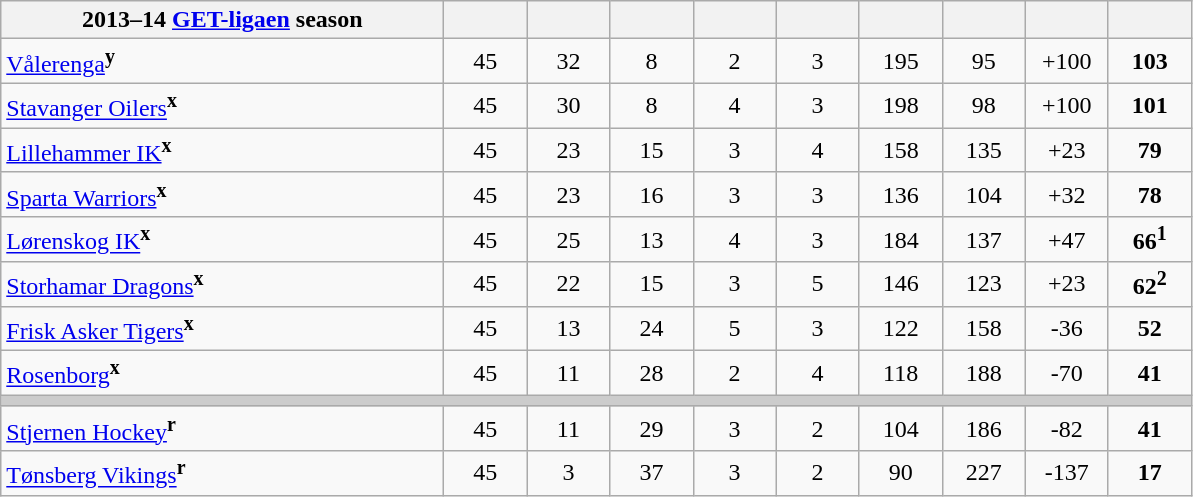<table class="wikitable">
<tr>
<th style="width:18em;">2013–14 <a href='#'>GET-ligaen</a> season</th>
<th style="width:3em;"></th>
<th style="width:3em;"></th>
<th style="width:3em;"></th>
<th style="width:3em;"></th>
<th style="width:3em;"></th>
<th style="width:3em;"></th>
<th style="width:3em;"></th>
<th style="width:3em;"></th>
<th style="width:3em;"></th>
</tr>
<tr align=center>
<td align=left><a href='#'>Vålerenga</a><sup><strong>y</strong></sup></td>
<td>45</td>
<td>32</td>
<td>8</td>
<td>2</td>
<td>3</td>
<td>195</td>
<td>95</td>
<td>+100</td>
<td><strong>103</strong></td>
</tr>
<tr align=center>
<td align=left><a href='#'>Stavanger Oilers</a><sup><strong>x</strong></sup></td>
<td>45</td>
<td>30</td>
<td>8</td>
<td>4</td>
<td>3</td>
<td>198</td>
<td>98</td>
<td>+100</td>
<td><strong>101</strong></td>
</tr>
<tr align=center>
<td align=left><a href='#'>Lillehammer IK</a><sup><strong>x</strong></sup></td>
<td>45</td>
<td>23</td>
<td>15</td>
<td>3</td>
<td>4</td>
<td>158</td>
<td>135</td>
<td>+23</td>
<td><strong>79</strong></td>
</tr>
<tr align=center>
<td align=left><a href='#'>Sparta Warriors</a><sup><strong>x</strong></sup></td>
<td>45</td>
<td>23</td>
<td>16</td>
<td>3</td>
<td>3</td>
<td>136</td>
<td>104</td>
<td>+32</td>
<td><strong>78</strong></td>
</tr>
<tr align=center>
<td align=left><a href='#'>Lørenskog IK</a><sup><strong>x</strong></sup></td>
<td>45</td>
<td>25</td>
<td>13</td>
<td>4</td>
<td>3</td>
<td>184</td>
<td>137</td>
<td>+47</td>
<td><strong>66</strong><sup><strong>1</strong></sup></td>
</tr>
<tr align=center>
<td align=left><a href='#'>Storhamar Dragons</a><sup><strong>x</strong></sup></td>
<td>45</td>
<td>22</td>
<td>15</td>
<td>3</td>
<td>5</td>
<td>146</td>
<td>123</td>
<td>+23</td>
<td><strong>62</strong><sup><strong>2</strong></sup></td>
</tr>
<tr align=center>
<td align=left><a href='#'>Frisk Asker Tigers</a><sup><strong>x</strong></sup></td>
<td>45</td>
<td>13</td>
<td>24</td>
<td>5</td>
<td>3</td>
<td>122</td>
<td>158</td>
<td>-36</td>
<td><strong>52</strong></td>
</tr>
<tr align=center>
<td align=left><a href='#'>Rosenborg</a><sup><strong>x</strong></sup></td>
<td>45</td>
<td>11</td>
<td>28</td>
<td>2</td>
<td>4</td>
<td>118</td>
<td>188</td>
<td>-70</td>
<td><strong>41</strong></td>
</tr>
<tr bgcolor="#cccccc" class="unsortable">
<td colspan=10></td>
</tr>
<tr align=center>
<td align=left><a href='#'>Stjernen Hockey</a><sup><strong>r</strong></sup></td>
<td>45</td>
<td>11</td>
<td>29</td>
<td>3</td>
<td>2</td>
<td>104</td>
<td>186</td>
<td>-82</td>
<td><strong>41</strong></td>
</tr>
<tr align=center>
<td align=left><a href='#'>Tønsberg Vikings</a><sup><strong>r</strong></sup></td>
<td>45</td>
<td>3</td>
<td>37</td>
<td>3</td>
<td>2</td>
<td>90</td>
<td>227</td>
<td>-137</td>
<td><strong>17</strong></td>
</tr>
</table>
